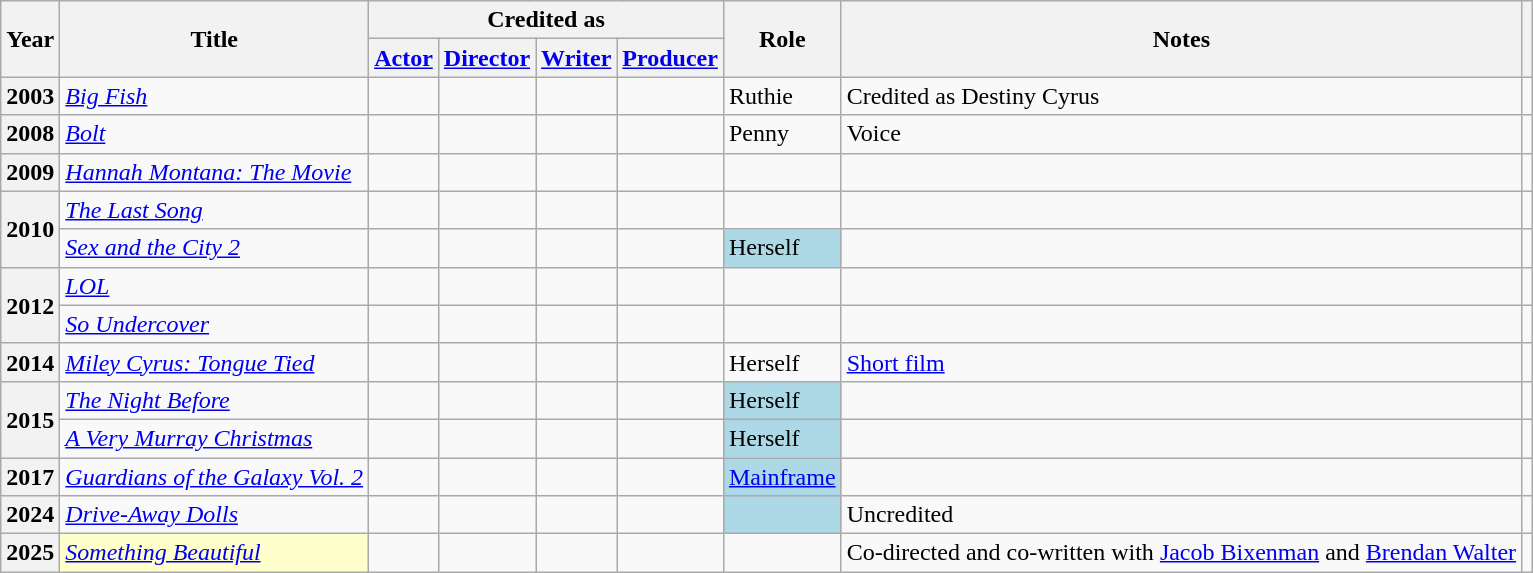<table class="wikitable plainrowheaders sortable">
<tr>
<th rowspan="2" scope="col">Year</th>
<th rowspan="2" scope="col">Title</th>
<th colspan="4" scope="col">Credited as</th>
<th rowspan="2" scope="col">Role</th>
<th rowspan="2" scope="col" class="unsortable">Notes</th>
<th rowspan="2" scope="col" class="unsortable"></th>
</tr>
<tr>
<th><a href='#'>Actor</a></th>
<th><a href='#'>Director</a></th>
<th><a href='#'>Writer</a></th>
<th><a href='#'>Producer</a></th>
</tr>
<tr>
<th scope="row">2003</th>
<td><em><a href='#'>Big Fish</a></em></td>
<td></td>
<td></td>
<td></td>
<td></td>
<td>Ruthie</td>
<td>Credited as Destiny Cyrus</td>
<td style="text-align:center;"></td>
</tr>
<tr>
<th scope="row">2008</th>
<td><em><a href='#'>Bolt</a></em></td>
<td></td>
<td></td>
<td></td>
<td></td>
<td>Penny</td>
<td>Voice</td>
<td style="text-align:center;"></td>
</tr>
<tr>
<th scope="row">2009</th>
<td><em><a href='#'>Hannah Montana: The Movie</a></em></td>
<td></td>
<td></td>
<td></td>
<td></td>
<td></td>
<td></td>
<td style="text-align:center;"></td>
</tr>
<tr>
<th scope="row" rowspan="2">2010</th>
<td><em><a href='#'>The Last Song</a></em></td>
<td></td>
<td></td>
<td></td>
<td></td>
<td></td>
<td></td>
<td style="text-align:center;"></td>
</tr>
<tr>
<td><em><a href='#'>Sex and the City 2</a></em></td>
<td></td>
<td></td>
<td></td>
<td></td>
<td style="background:#add8e6;">Herself </td>
<td></td>
<td style="text-align:center;"></td>
</tr>
<tr>
<th scope="row" rowspan="2">2012</th>
<td><em><a href='#'>LOL</a></em></td>
<td></td>
<td></td>
<td></td>
<td></td>
<td></td>
<td></td>
<td style="text-align:center;"></td>
</tr>
<tr>
<td><em><a href='#'>So Undercover</a></em></td>
<td></td>
<td></td>
<td></td>
<td></td>
<td></td>
<td></td>
<td style="text-align:center;"></td>
</tr>
<tr>
<th scope="row">2014</th>
<td><em><a href='#'>Miley Cyrus: Tongue Tied</a></em></td>
<td></td>
<td></td>
<td></td>
<td></td>
<td>Herself</td>
<td><a href='#'>Short film</a></td>
<td style="text-align:center;"></td>
</tr>
<tr>
<th scope="row" rowspan="2">2015</th>
<td><em><a href='#'>The Night Before</a></em></td>
<td></td>
<td></td>
<td></td>
<td></td>
<td style="background:#add8e6;">Herself </td>
<td></td>
<td style="text-align:center;"></td>
</tr>
<tr>
<td><em><a href='#'>A Very Murray Christmas</a></em></td>
<td></td>
<td></td>
<td></td>
<td></td>
<td style="background:#add8e6;">Herself </td>
<td></td>
<td style="text-align:center;"></td>
</tr>
<tr>
<th scope="row">2017</th>
<td><em><a href='#'>Guardians of the Galaxy Vol. 2</a></em></td>
<td></td>
<td></td>
<td></td>
<td></td>
<td style="background:#add8e6;"><a href='#'>Mainframe</a> </td>
<td></td>
<td style="text-align:center;"></td>
</tr>
<tr>
<th scope="row">2024</th>
<td><em><a href='#'>Drive-Away Dolls</a></em></td>
<td></td>
<td></td>
<td></td>
<td></td>
<td style="background:#add8e6;"> </td>
<td>Uncredited</td>
<td style="text-align:center;"></td>
</tr>
<tr>
<th scope="row">2025</th>
<td style="background:#FFFFCC;"><em><a href='#'>Something Beautiful</a></em> </td>
<td></td>
<td></td>
<td></td>
<td></td>
<td></td>
<td>Co-directed and co-written with <a href='#'>Jacob Bixenman</a> and <a href='#'>Brendan Walter</a></td>
<td style="text-align:center;"></td>
</tr>
</table>
